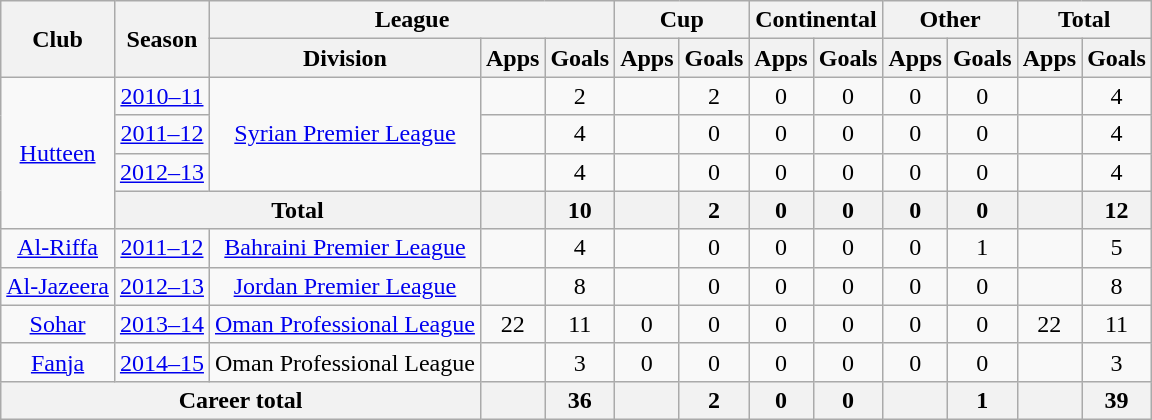<table class="wikitable" style="text-align:center">
<tr>
<th rowspan="2">Club</th>
<th rowspan="2">Season</th>
<th colspan="3">League</th>
<th colspan="2">Cup</th>
<th colspan="2">Continental</th>
<th colspan="2">Other</th>
<th colspan="2">Total</th>
</tr>
<tr>
<th>Division</th>
<th>Apps</th>
<th>Goals</th>
<th>Apps</th>
<th>Goals</th>
<th>Apps</th>
<th>Goals</th>
<th>Apps</th>
<th>Goals</th>
<th>Apps</th>
<th>Goals</th>
</tr>
<tr>
<td rowspan="4"><a href='#'>Hutteen</a></td>
<td><a href='#'>2010–11</a></td>
<td rowspan="3"><a href='#'>Syrian Premier League</a></td>
<td></td>
<td>2</td>
<td></td>
<td>2</td>
<td>0</td>
<td>0</td>
<td>0</td>
<td>0</td>
<td></td>
<td>4</td>
</tr>
<tr>
<td><a href='#'>2011–12</a></td>
<td></td>
<td>4</td>
<td></td>
<td>0</td>
<td>0</td>
<td>0</td>
<td>0</td>
<td>0</td>
<td></td>
<td>4</td>
</tr>
<tr>
<td><a href='#'>2012–13</a></td>
<td></td>
<td>4</td>
<td></td>
<td>0</td>
<td>0</td>
<td>0</td>
<td>0</td>
<td>0</td>
<td></td>
<td>4</td>
</tr>
<tr>
<th colspan="2">Total</th>
<th></th>
<th>10</th>
<th></th>
<th>2</th>
<th>0</th>
<th>0</th>
<th>0</th>
<th>0</th>
<th></th>
<th>12</th>
</tr>
<tr>
<td><a href='#'>Al-Riffa</a></td>
<td><a href='#'>2011–12</a></td>
<td><a href='#'>Bahraini Premier League</a></td>
<td></td>
<td>4</td>
<td></td>
<td>0</td>
<td>0</td>
<td>0</td>
<td>0</td>
<td>1</td>
<td></td>
<td>5</td>
</tr>
<tr>
<td><a href='#'>Al-Jazeera</a></td>
<td><a href='#'>2012–13</a></td>
<td><a href='#'>Jordan Premier League</a></td>
<td></td>
<td>8</td>
<td></td>
<td>0</td>
<td>0</td>
<td>0</td>
<td>0</td>
<td>0</td>
<td></td>
<td>8</td>
</tr>
<tr>
<td><a href='#'>Sohar</a></td>
<td><a href='#'>2013–14</a></td>
<td><a href='#'>Oman Professional League</a></td>
<td>22</td>
<td>11</td>
<td>0</td>
<td>0</td>
<td>0</td>
<td>0</td>
<td>0</td>
<td>0</td>
<td>22</td>
<td>11</td>
</tr>
<tr>
<td><a href='#'>Fanja</a></td>
<td><a href='#'>2014–15</a></td>
<td>Oman Professional League</td>
<td></td>
<td>3</td>
<td>0</td>
<td>0</td>
<td>0</td>
<td>0</td>
<td>0</td>
<td>0</td>
<td></td>
<td>3</td>
</tr>
<tr>
<th colspan="3">Career total</th>
<th></th>
<th>36</th>
<th></th>
<th>2</th>
<th>0</th>
<th>0</th>
<th></th>
<th>1</th>
<th></th>
<th>39</th>
</tr>
</table>
